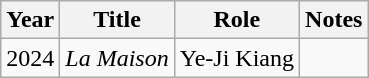<table class="wikitable sortable">
<tr>
<th>Year</th>
<th>Title</th>
<th>Role</th>
<th class="unsortable">Notes</th>
</tr>
<tr>
<td>2024</td>
<td><em>La Maison</em></td>
<td>Ye-Ji Kiang</td>
<td></td>
</tr>
</table>
